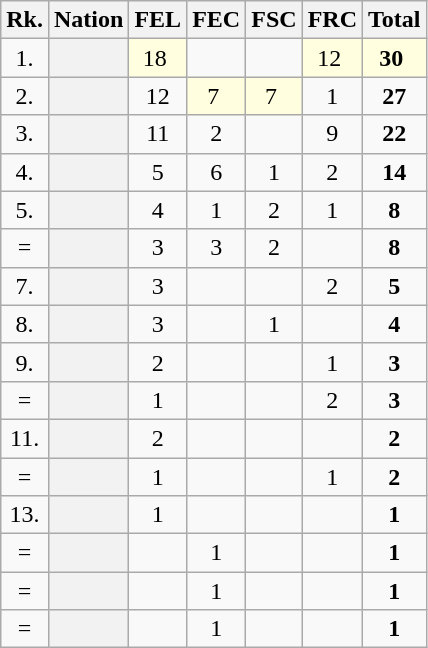<table class="sortable plainrowheaders wikitable">
<tr>
<th scope="col">Rk.</th>
<th scope="col">Nation</th>
<th scope="col">FEL</th>
<th scope="col">FEC</th>
<th scope="col">FSC</th>
<th scope="col">FRC</th>
<th scope="col">Total</th>
</tr>
<tr>
<td align=center>1.</td>
<th scope="row" align="left"></th>
<td style="text-align:center; background:#ffffe0;">18 </td>
<td align=center></td>
<td align=center></td>
<td style="text-align:center; background:#ffffe0;">12 </td>
<td style="text-align:center; background:#ffffe0;"><strong>30</strong> </td>
</tr>
<tr>
<td align=center>2.</td>
<th scope="row" align="left"></th>
<td align=center>12</td>
<td style="text-align:center; background:#ffffe0;">7 </td>
<td style="text-align:center; background:#ffffe0;">7 </td>
<td align=center>1</td>
<td align=center><strong>27</strong></td>
</tr>
<tr>
<td align=center>3.</td>
<th scope="row" align="left"></th>
<td align=center>11</td>
<td align=center>2</td>
<td align=center></td>
<td align=center>9</td>
<td align=center><strong>22</strong></td>
</tr>
<tr>
<td align=center>4.</td>
<th scope="row" align="left"></th>
<td align=center>5</td>
<td align=center>6</td>
<td align=center>1</td>
<td align=center>2</td>
<td align=center><strong>14</strong></td>
</tr>
<tr>
<td align=center>5.</td>
<th scope="row" align="left"></th>
<td align=center>4</td>
<td align=center>1</td>
<td align=center>2</td>
<td align=center>1</td>
<td align=center><strong>8</strong></td>
</tr>
<tr>
<td align=center>=</td>
<th scope="row" align="left"></th>
<td align=center>3</td>
<td align=center>3</td>
<td align=center>2</td>
<td align=center></td>
<td align=center><strong>8</strong></td>
</tr>
<tr>
<td align=center>7.</td>
<th scope="row" align="left"></th>
<td align=center>3</td>
<td align=center></td>
<td align=center></td>
<td align=center>2</td>
<td align=center><strong>5</strong></td>
</tr>
<tr>
<td align=center>8.</td>
<th scope="row" align="left"></th>
<td align=center>3</td>
<td align=center></td>
<td align=center>1</td>
<td align=center></td>
<td align=center><strong>4</strong></td>
</tr>
<tr>
<td align=center>9.</td>
<th scope="row" align="left"></th>
<td align=center>2</td>
<td align=center></td>
<td align=center></td>
<td align=center>1</td>
<td align=center><strong>3</strong></td>
</tr>
<tr>
<td align=center>=</td>
<th scope="row" align="left"></th>
<td align=center>1</td>
<td align=center></td>
<td align=center></td>
<td align=center>2</td>
<td align=center><strong>3</strong></td>
</tr>
<tr>
<td align=center>11.</td>
<th scope="row" align="left"></th>
<td align=center>2</td>
<td align=center></td>
<td align=center></td>
<td align=center></td>
<td align=center><strong>2</strong></td>
</tr>
<tr>
<td align=center>=</td>
<th scope="row" align="left"></th>
<td align=center>1</td>
<td align=center></td>
<td align=center></td>
<td align=center>1</td>
<td align=center><strong>2</strong></td>
</tr>
<tr>
<td align=center>13.</td>
<th scope="row" align="left"></th>
<td align=center>1</td>
<td align=center></td>
<td align=center></td>
<td align=center></td>
<td align=center><strong>1</strong></td>
</tr>
<tr>
<td align=center>=</td>
<th scope="row" align="left"></th>
<td align=center></td>
<td align=center>1</td>
<td align=center></td>
<td align=center></td>
<td align=center><strong>1</strong></td>
</tr>
<tr>
<td align=center>=</td>
<th scope="row" align="left"></th>
<td align=center></td>
<td align=center>1</td>
<td align=center></td>
<td align=center></td>
<td align=center><strong>1</strong></td>
</tr>
<tr>
<td align=center>=</td>
<th scope="row" align="left"></th>
<td align=center></td>
<td align=center>1</td>
<td align=center></td>
<td align=center></td>
<td align=center><strong>1</strong></td>
</tr>
</table>
